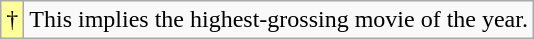<table class="wikitable">
<tr>
<td style="background-color:#FFFF99">†</td>
<td>This implies the highest-grossing movie of the year.</td>
</tr>
</table>
